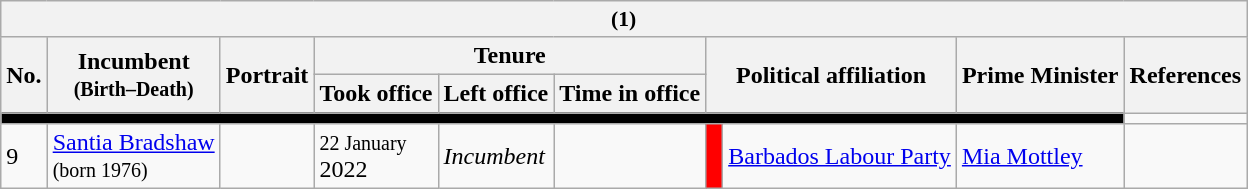<table class="wikitable">
<tr>
<th colspan="11" style="background:#f2f2f2; font-size:90%; align=center"> (1)</th>
</tr>
<tr>
<th rowspan="2">No.</th>
<th rowspan="2">Incumbent<br><small>(Birth–Death)</small></th>
<th rowspan="2">Portrait</th>
<th colspan="3">Tenure</th>
<th rowspan="2" colspan="2">Political affiliation</th>
<th rowspan="2">Prime Minister</th>
<th rowspan ="2">References</th>
</tr>
<tr>
<th>Took office</th>
<th>Left office</th>
<th>Time in office</th>
</tr>
<tr>
<td colspan="9" bgcolor="black"></td>
</tr>
<tr>
<td>9</td>
<td><a href='#'>Santia Bradshaw</a><br><small>(born 1976)</small><br></td>
<td></td>
<td><small>22 January</small><br>2022</td>
<td><em>Incumbent</em></td>
<td></td>
<td bgcolor="Red"> </td>
<td><a href='#'>Barbados Labour Party</a></td>
<td><a href='#'>Mia Mottley</a></td>
<td></td>
</tr>
</table>
